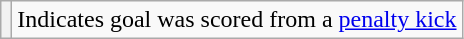<table class="wikitable plainrowheaders">
<tr>
<th scope=row style="text-align:center"></th>
<td>Indicates goal was scored from a <a href='#'>penalty kick</a></td>
</tr>
</table>
